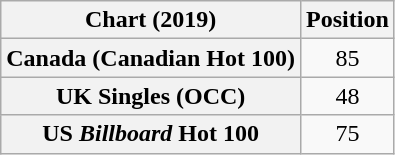<table class="wikitable sortable plainrowheaders" style="text-align:center">
<tr>
<th scope="col">Chart (2019)</th>
<th scope="col">Position</th>
</tr>
<tr>
<th scope="row">Canada (Canadian Hot 100)</th>
<td>85</td>
</tr>
<tr>
<th scope="row">UK Singles (OCC)</th>
<td>48</td>
</tr>
<tr>
<th scope="row">US <em>Billboard</em> Hot 100</th>
<td>75</td>
</tr>
</table>
